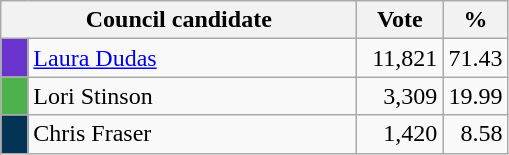<table class="wikitable">
<tr>
<th bgcolor="#DDDDFF" width="230px" colspan="2">Council candidate</th>
<th bgcolor="#DDDDFF" width="50px">Vote</th>
<th bgcolor="#DDDDFF" width="30px">%</th>
</tr>
<tr>
<td style="background-color:#6834cc;"></td>
<td style="text-align:left;"><a href='#'>Laura Dudas</a></td>
<td style="text-align:right;">11,821</td>
<td style="text-align:right;">71.43</td>
</tr>
<tr>
<td style="background-color:#4eb14c;"></td>
<td style="text-align:left;">Lori Stinson</td>
<td style="text-align:right;">3,309</td>
<td style="text-align:right;">19.99</td>
</tr>
<tr>
<td style="background-color:#043454;"></td>
<td style="text-align:left;">Chris Fraser</td>
<td style="text-align:right;">1,420</td>
<td style="text-align:right;">8.58</td>
</tr>
</table>
